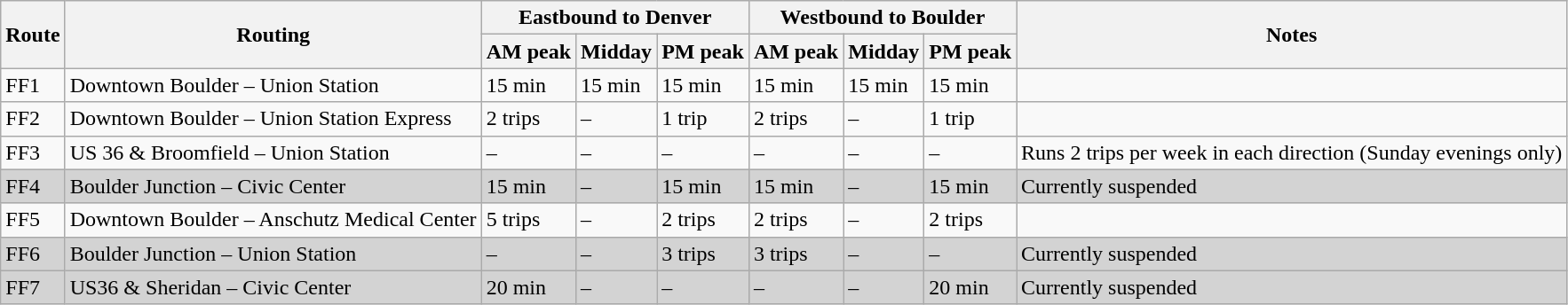<table class="wikitable">
<tr>
<th rowspan="2">Route</th>
<th rowspan="2">Routing</th>
<th colspan="3">Eastbound to Denver</th>
<th colspan="3">Westbound to Boulder</th>
<th rowspan="2">Notes</th>
</tr>
<tr>
<th>AM peak</th>
<th>Midday</th>
<th>PM peak</th>
<th>AM peak</th>
<th>Midday</th>
<th>PM peak</th>
</tr>
<tr>
<td>FF1</td>
<td>Downtown Boulder – Union Station</td>
<td>15 min</td>
<td>15 min</td>
<td>15 min</td>
<td>15 min</td>
<td>15 min</td>
<td>15 min</td>
<td></td>
</tr>
<tr>
<td>FF2</td>
<td>Downtown Boulder – Union Station Express</td>
<td>2 trips</td>
<td>–</td>
<td>1 trip</td>
<td>2 trips</td>
<td>–</td>
<td>1 trip</td>
<td></td>
</tr>
<tr>
<td>FF3</td>
<td>US 36 & Broomfield – Union Station</td>
<td>–</td>
<td>–</td>
<td>–</td>
<td>–</td>
<td>–</td>
<td>–</td>
<td>Runs 2 trips per week in each direction (Sunday evenings only)</td>
</tr>
<tr style="background-color:#d3d3d3">
<td>FF4</td>
<td>Boulder Junction – Civic Center</td>
<td>15 min</td>
<td>–</td>
<td>15 min</td>
<td>15 min</td>
<td>–</td>
<td>15 min</td>
<td>Currently suspended</td>
</tr>
<tr>
<td>FF5</td>
<td>Downtown Boulder – Anschutz Medical Center</td>
<td>5 trips</td>
<td>–</td>
<td>2 trips</td>
<td>2 trips</td>
<td>–</td>
<td>2 trips</td>
<td></td>
</tr>
<tr style="background-color:#d3d3d3">
<td>FF6</td>
<td>Boulder Junction – Union Station</td>
<td>–</td>
<td>–</td>
<td>3 trips</td>
<td>3 trips</td>
<td>–</td>
<td>–</td>
<td>Currently suspended</td>
</tr>
<tr style="background-color:#d3d3d3">
<td>FF7</td>
<td>US36 & Sheridan – Civic Center</td>
<td>20 min</td>
<td>–</td>
<td>–</td>
<td>–</td>
<td>–</td>
<td>20 min</td>
<td>Currently suspended</td>
</tr>
</table>
